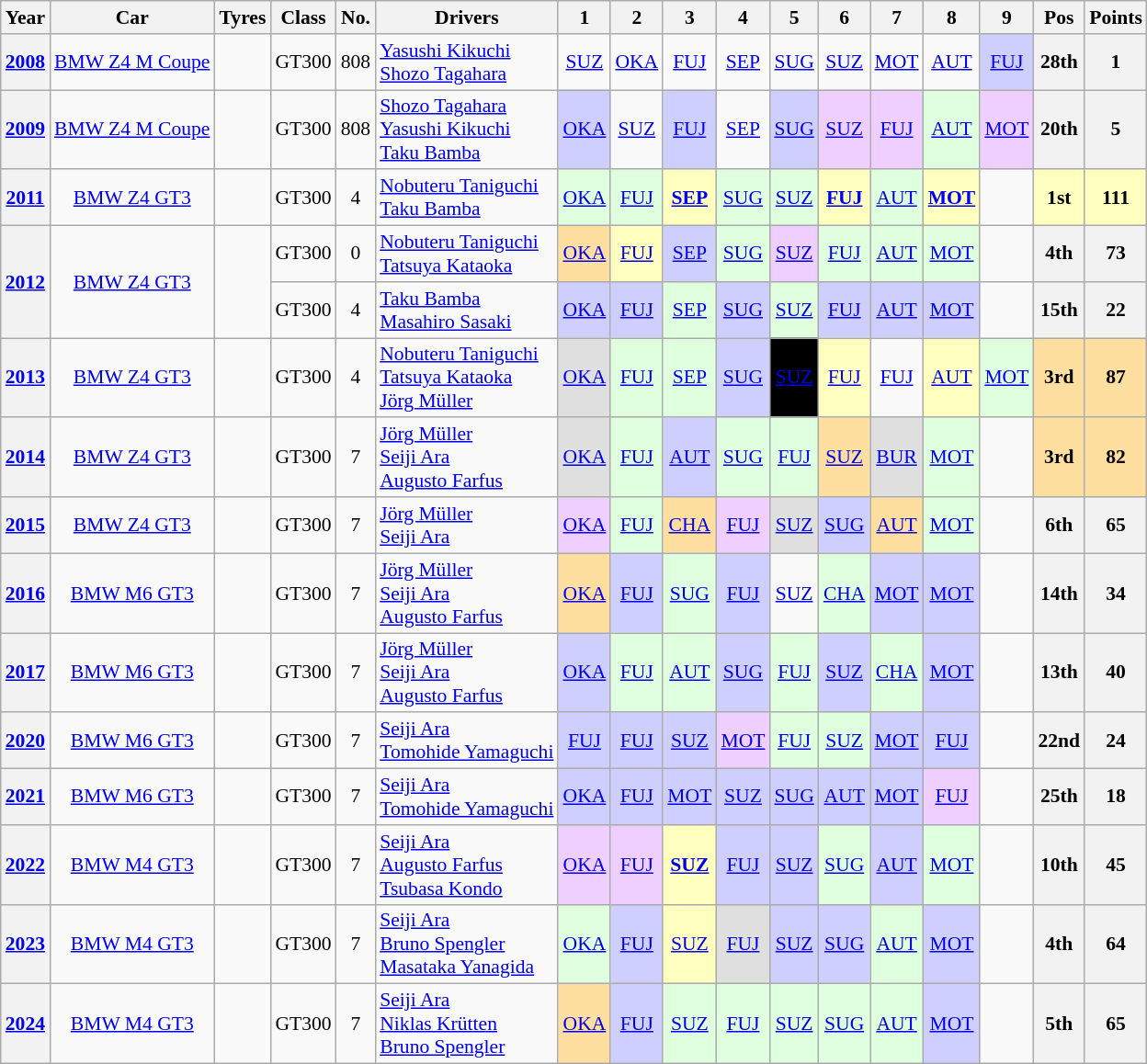<table class="wikitable" style="text-align:center; font-size:90%">
<tr>
<th>Year</th>
<th>Car</th>
<th>Tyres</th>
<th>Class</th>
<th>No.</th>
<th>Drivers</th>
<th>1</th>
<th>2</th>
<th>3</th>
<th>4</th>
<th>5</th>
<th>6</th>
<th>7</th>
<th>8</th>
<th>9</th>
<th>Pos</th>
<th>Points</th>
</tr>
<tr>
<th><a href='#'>2008</a></th>
<td><a href='#'>BMW Z4 M Coupe</a></td>
<td></td>
<td>GT300</td>
<td>808</td>
<td align="left"> <a href='#'>Yasushi Kikuchi</a><br> <a href='#'>Shozo Tagahara</a></td>
<td><a href='#'>SUZ</a></td>
<td><a href='#'>OKA</a></td>
<td><a href='#'>FUJ</a></td>
<td><a href='#'>SEP</a></td>
<td><a href='#'>SUG</a></td>
<td><a href='#'>SUZ</a><br></td>
<td><a href='#'>MOT</a><br></td>
<td><a href='#'>AUT</a></td>
<td style="background:#cfcfff;"><a href='#'>FUJ</a><br></td>
<th>28th</th>
<th>1</th>
</tr>
<tr>
<th><a href='#'>2009</a></th>
<td><a href='#'>BMW Z4 M Coupe</a></td>
<td></td>
<td>GT300</td>
<td>808</td>
<td align="left"> <a href='#'>Shozo Tagahara</a><br> <a href='#'>Yasushi Kikuchi</a><br> <a href='#'>Taku Bamba</a></td>
<td style="background:#cfcfff;"><a href='#'>OKA</a><br></td>
<td><a href='#'>SUZ</a><br></td>
<td style="background:#cfcfff;"><a href='#'>FUJ</a><br></td>
<td><a href='#'>SEP</a></td>
<td style="background:#cfcfff;"><a href='#'>SUG</a><br></td>
<td style="background:#efcfff;"><a href='#'>SUZ</a><br></td>
<td style="background:#efcfff;"><a href='#'>FUJ</a><br></td>
<td style="background:#dfffdf;"><a href='#'>AUT</a><br></td>
<td style="background:#efcfff;"><a href='#'>MOT</a><br></td>
<th>20th</th>
<th>5</th>
</tr>
<tr>
<th><a href='#'>2011</a></th>
<td><a href='#'>BMW Z4 GT3</a></td>
<td></td>
<td>GT300</td>
<td>4</td>
<td align="left"> <a href='#'>Nobuteru Taniguchi</a><br> <a href='#'>Taku Bamba</a></td>
<td style="background:#dfffdf;"><a href='#'>OKA</a><br></td>
<td style="background:#dfffdf;"><a href='#'>FUJ</a><br></td>
<td style="background:#ffffbf;"><a href='#'><strong>SEP</strong></a><br></td>
<td style="background:#dfffdf;"><a href='#'>SUG</a><br></td>
<td style="background:#dfffdf;"><a href='#'>SUZ</a><br></td>
<td style="background:#ffffbf;"><a href='#'><strong>FUJ</strong></a><br></td>
<td style="background:#dfffdf;"><a href='#'>AUT</a><br></td>
<td style="background:#ffffbf;"><a href='#'><strong>MOT</strong></a><br></td>
<td></td>
<th style="background:#ffffbf;">1st</th>
<th style="background:#ffffbf;">111</th>
</tr>
<tr>
<th rowspan="2"><a href='#'>2012</a></th>
<td rowspan="2"><a href='#'>BMW Z4 GT3</a></td>
<td rowspan="2"></td>
<td>GT300</td>
<td>0</td>
<td align="left"> <a href='#'>Nobuteru Taniguchi</a><br> <a href='#'>Tatsuya Kataoka</a></td>
<td style="background:#ffdf9f;"><a href='#'>OKA</a><br></td>
<td style="background:#ffffbf;"><a href='#'>FUJ</a><br></td>
<td style="background:#cfcfff;"><a href='#'>SEP</a><br></td>
<td style="background:#dfffdf;"><a href='#'>SUG</a><br></td>
<td style="background:#efcfff;"><a href='#'>SUZ</a><br></td>
<td style="background:#dfffdf;"><a href='#'>FUJ</a><br></td>
<td style="background:#dfffdf;"><a href='#'>AUT</a><br></td>
<td style="background:#dfffdf;"><a href='#'>MOT</a><br></td>
<td></td>
<th>4th</th>
<th>73</th>
</tr>
<tr>
<td>GT300</td>
<td>4</td>
<td align="left"> <a href='#'>Taku Bamba</a><br> <a href='#'>Masahiro Sasaki</a></td>
<td style="background:#cfcfff;"><a href='#'>OKA</a><br></td>
<td style="background:#cfcfff;"><a href='#'>FUJ</a><br></td>
<td style="background:#dfffdf;"><a href='#'>SEP</a><br></td>
<td style="background:#cfcfff;"><a href='#'>SUG</a><br></td>
<td style="background:#dfffdf;"><a href='#'>SUZ</a><br></td>
<td style="background:#cfcfff;"><a href='#'>FUJ</a><br></td>
<td style="background:#cfcfff;"><a href='#'>AUT</a><br></td>
<td style="background:#cfcfff;"><a href='#'>MOT</a><br></td>
<td></td>
<th>15th</th>
<th>22</th>
</tr>
<tr>
<th><a href='#'>2013</a></th>
<td><a href='#'>BMW Z4 GT3</a></td>
<td></td>
<td>GT300</td>
<td>4</td>
<td align="left"> <a href='#'>Nobuteru Taniguchi</a><br> <a href='#'>Tatsuya Kataoka</a><br> <a href='#'>Jörg Müller</a></td>
<td style="background:#dfdfdf;"><a href='#'>OKA</a><br></td>
<td style="background:#dfffdf;"><a href='#'>FUJ</a><br></td>
<td style="background:#dfffdf;"><a href='#'>SEP</a><br></td>
<td style="background:#cfcfff;"><a href='#'>SUG</a><br></td>
<td style="background:#000000; color:white;"><a href='#'>SUZ</a><br></td>
<td style="background:#ffffbf;"><a href='#'>FUJ</a><br></td>
<td><a href='#'>FUJ</a></td>
<td style="background:#ffffbf;"><a href='#'>AUT</a><br></td>
<td style="background:#dfffdf;"><a href='#'>MOT</a><br></td>
<th style="background:#ffdf9f;">3rd</th>
<th style="background:#ffdf9f;">87</th>
</tr>
<tr>
<th><a href='#'>2014</a></th>
<td><a href='#'>BMW Z4 GT3</a></td>
<td></td>
<td>GT300</td>
<td>7</td>
<td align="left"> <a href='#'>Jörg Müller</a><br> <a href='#'>Seiji Ara</a><br> <a href='#'>Augusto Farfus</a></td>
<td style="background:#dfdfdf;"><a href='#'>OKA</a><br></td>
<td style="background:#dfffdf;"><a href='#'>FUJ</a><br></td>
<td style="background:#cfcfff;"><a href='#'>AUT</a><br></td>
<td style="background:#dfffdf;"><a href='#'>SUG</a><br></td>
<td style="background:#dfffdf;"><a href='#'>FUJ</a><br></td>
<td style="background:#ffdf9f;"><a href='#'>SUZ</a><br></td>
<td style="background:#dfdfdf;"><a href='#'>BUR</a><br></td>
<td style="background:#dfffdf;"><a href='#'>MOT</a><br></td>
<td></td>
<th style="background:#ffdf9f;">3rd</th>
<th style="background:#ffdf9f;">82</th>
</tr>
<tr>
<th><a href='#'>2015</a></th>
<td><a href='#'>BMW Z4 GT3</a></td>
<td></td>
<td>GT300</td>
<td>7</td>
<td align="left"> <a href='#'>Jörg Müller</a><br> <a href='#'>Seiji Ara</a></td>
<td style="background:#efcfff;"><a href='#'>OKA</a><br></td>
<td style="background:#dfffdf;"><a href='#'>FUJ</a><br></td>
<td style="background:#ffdf9f;"><a href='#'>CHA</a><br></td>
<td style="background:#efcfff;"><a href='#'>FUJ</a><br></td>
<td style="background:#dfdfdf;"><a href='#'>SUZ</a><br></td>
<td style="background:#cfcfff;"><a href='#'>SUG</a><br></td>
<td style="background:#ffdf9f;"><a href='#'>AUT</a><br></td>
<td style="background:#dfffdf;"><a href='#'>MOT</a><br></td>
<td></td>
<th>6th</th>
<th>65</th>
</tr>
<tr>
<th><a href='#'>2016</a></th>
<td><a href='#'>BMW M6 GT3</a></td>
<td></td>
<td>GT300</td>
<td>7</td>
<td align="left"> <a href='#'>Jörg Müller</a><br> <a href='#'>Seiji Ara</a><br> <a href='#'>Augusto Farfus</a></td>
<td style="background:#ffdf9f;"><a href='#'>OKA</a><br></td>
<td style="background:#cfcfff;"><a href='#'>FUJ</a><br></td>
<td style="background:#dfffdf;"><a href='#'>SUG</a><br></td>
<td style="background:#cfcfff;"><a href='#'>FUJ</a><br></td>
<td><a href='#'>SUZ</a><br></td>
<td style="background:#dfffdf;"><a href='#'>CHA</a><br></td>
<td style="background:#cfcfff;"><a href='#'>MOT</a><br></td>
<td style="background:#cfcfff;"><a href='#'>MOT</a><br></td>
<td></td>
<th>14th</th>
<th>34</th>
</tr>
<tr>
<th><a href='#'>2017</a></th>
<td><a href='#'>BMW M6 GT3</a></td>
<td></td>
<td>GT300</td>
<td>7</td>
<td align="left"> <a href='#'>Jörg Müller</a><br> <a href='#'>Seiji Ara</a><br> <a href='#'>Augusto Farfus</a></td>
<td style="background:#cfcfff;"><a href='#'>OKA</a><br></td>
<td style="background:#dfffdf;"><a href='#'>FUJ</a><br></td>
<td style="background:#dfffdf;"><a href='#'>AUT</a><br></td>
<td style="background:#cfcfff;"><a href='#'>SUG</a><br></td>
<td style="background:#dfffdf;"><a href='#'>FUJ</a><br></td>
<td style="background:#cfcfff;"><a href='#'>SUZ</a><br></td>
<td style="background:#dfffdf;"><a href='#'>CHA</a><br></td>
<td style="background:#cfcfff;"><a href='#'>MOT</a><br></td>
<td></td>
<th>13th</th>
<th>40</th>
</tr>
<tr>
<th><a href='#'>2020</a></th>
<td><a href='#'>BMW M6 GT3</a></td>
<td></td>
<td>GT300</td>
<td>7</td>
<td align="left"> <a href='#'>Seiji Ara</a><br> <a href='#'>Tomohide Yamaguchi</a></td>
<td style="background:#cfcfff;"><a href='#'>FUJ</a><br></td>
<td style="background:#cfcfff;"><a href='#'>FUJ</a><br></td>
<td style="background:#cfcfff;"><a href='#'>SUZ</a><br></td>
<td style="background:#efcfff;"><a href='#'>MOT</a><br></td>
<td style="background:#dfffdf;"><a href='#'>FUJ</a><br></td>
<td style="background:#dfffdf;"><a href='#'>SUZ</a><br></td>
<td style="background:#cfcfff;"><a href='#'>MOT</a><br></td>
<td style="background:#cfcfff;"><a href='#'>FUJ</a><br></td>
<td></td>
<th>22nd</th>
<th>24</th>
</tr>
<tr>
<th><a href='#'>2021</a></th>
<td><a href='#'>BMW M6 GT3</a></td>
<td></td>
<td>GT300</td>
<td>7</td>
<td align="left"> <a href='#'>Seiji Ara</a><br> <a href='#'>Tomohide Yamaguchi</a></td>
<td style="background:#cfcfff;"><a href='#'>OKA</a><br></td>
<td style="background:#cfcfff;"><a href='#'>FUJ</a><br></td>
<td style="background:#cfcfff;"><a href='#'>MOT</a><br></td>
<td style="background:#cfcfff;"><a href='#'>SUZ</a><br></td>
<td style="background:#cfcfff;"><a href='#'>SUG</a><br></td>
<td style="background:#cfcfff;"><a href='#'>AUT</a><br></td>
<td style="background:#cfcfff;"><a href='#'>MOT</a><br></td>
<td style="background:#efcfff;"><a href='#'>FUJ</a><br></td>
<td></td>
<th>25th</th>
<th>18</th>
</tr>
<tr>
<th><a href='#'>2022</a></th>
<td><a href='#'>BMW M4 GT3</a></td>
<td></td>
<td>GT300</td>
<td>7</td>
<td align="left"> <a href='#'>Seiji Ara</a><br> <a href='#'>Augusto Farfus</a><br> <a href='#'>Tsubasa Kondo</a></td>
<td style="background:#efcfff;"><a href='#'>OKA</a><br></td>
<td style="background:#efcfff;"><a href='#'>FUJ</a><br></td>
<td style="background:#ffffbf;"><a href='#'><strong>SUZ</strong></a><br></td>
<td style="background:#cfcfff;"><a href='#'>FUJ</a><br></td>
<td style="background:#cfcfff;"><a href='#'>SUZ</a><br></td>
<td style="background:#dfffdf;"><a href='#'>SUG</a><br></td>
<td style="background:#cfcfff;"><a href='#'>AUT</a><br></td>
<td style="background:#dfffdf;"><a href='#'>MOT</a><br></td>
<td></td>
<th>10th</th>
<th>45</th>
</tr>
<tr>
<th><a href='#'>2023</a></th>
<td><a href='#'>BMW M4 GT3</a></td>
<td></td>
<td>GT300</td>
<td>7</td>
<td align="left"> <a href='#'>Seiji Ara</a><br> <a href='#'>Bruno Spengler</a><br> <a href='#'>Masataka Yanagida</a></td>
<td style="background:#dfffdf;"><a href='#'>OKA</a><br></td>
<td style="background:#cfcfff;"><a href='#'>FUJ</a><br></td>
<td style="background:#ffffbf;"><a href='#'>SUZ</a><br></td>
<td style="background:#dfdfdf;"><a href='#'>FUJ</a><br></td>
<td style="background:#cfcfff;"><a href='#'>SUZ</a><br></td>
<td style="background:#cfcfff;"><a href='#'>SUG</a><br></td>
<td style="background:#dfffdf;"><a href='#'>AUT</a><br></td>
<td style="background:#cfcfff;"><a href='#'>MOT</a><br></td>
<td></td>
<th>4th</th>
<th>64</th>
</tr>
<tr>
<th><a href='#'>2024</a></th>
<td><a href='#'>BMW M4 GT3</a></td>
<td></td>
<td>GT300</td>
<td>7</td>
<td align="left"> <a href='#'>Seiji Ara</a><br> <a href='#'>Niklas Krütten</a><br> <a href='#'>Bruno Spengler</a></td>
<td style="background:#ffdf9f;"><a href='#'>OKA</a><br></td>
<td style="background:#cfcfff;"><a href='#'>FUJ</a><br></td>
<td style="background:#dfffdf;"><a href='#'>SUZ</a><br></td>
<td style="background:#dfffdf;"><a href='#'>FUJ</a><br></td>
<td style="background:#dfffdf;"><a href='#'>SUZ</a><br></td>
<td style="background:#dfffdf;"><a href='#'>SUG</a><br></td>
<td style="background:#dfffdf;"><a href='#'>AUT</a><br></td>
<td style="background:#cfcfff;"><a href='#'>MOT</a><br></td>
<td></td>
<th>5th</th>
<th>65</th>
</tr>
</table>
